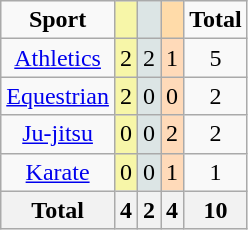<table class=wikitable style="font-size:100%; text-align:center;">
<tr>
<td><strong>Sport</strong></td>
<td bgcolor=F7F6A8></td>
<td bgcolor=DCE5E5></td>
<td bgcolor=FFDBA9></td>
<td><strong>Total</strong></td>
</tr>
<tr>
<td><a href='#'>Athletics</a></td>
<td bgcolor=F7F6A8>2</td>
<td bgcolor=DCE5E5>2</td>
<td bgcolor=FFDAB9>1</td>
<td>5</td>
</tr>
<tr>
<td><a href='#'>Equestrian</a></td>
<td bgcolor=F7F6A8>2</td>
<td bgcolor=DCE5E5>0</td>
<td bgcolor=FFDAB9>0</td>
<td>2</td>
</tr>
<tr>
<td><a href='#'>Ju-jitsu</a></td>
<td bgcolor=F7F6A8>0</td>
<td bgcolor=DCE5E5>0</td>
<td bgcolor=FFDAB9>2</td>
<td>2</td>
</tr>
<tr>
<td><a href='#'>Karate</a></td>
<td bgcolor=F7F6A8>0</td>
<td bgcolor=DCE5E5>0</td>
<td bgcolor=FFDAB9>1</td>
<td>1</td>
</tr>
<tr class="sortbottom">
<th>Total</th>
<th>4</th>
<th>2</th>
<th>4</th>
<th>10</th>
</tr>
</table>
